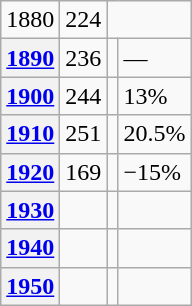<table class="wikitable">
<tr>
<td>1880</td>
<td>224</td>
</tr>
<tr>
<th><a href='#'>1890</a></th>
<td>236</td>
<td></td>
<td>—</td>
</tr>
<tr>
<th><a href='#'>1900</a></th>
<td>244</td>
<td></td>
<td>13%</td>
</tr>
<tr>
<th><a href='#'>1910</a></th>
<td>251</td>
<td></td>
<td>20.5%</td>
</tr>
<tr>
<th><a href='#'>1920</a></th>
<td>169</td>
<td></td>
<td>−15%</td>
</tr>
<tr>
<th><a href='#'>1930</a></th>
<td></td>
<td></td>
<td></td>
</tr>
<tr>
<th><a href='#'>1940</a></th>
<td></td>
<td></td>
<td></td>
</tr>
<tr>
<th><a href='#'>1950</a></th>
<td></td>
<td></td>
</tr>
</table>
